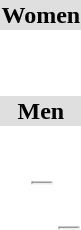<table>
<tr style="background:#dfdfdf;">
<td colspan="4" style="text-align:center;"><strong>Women</strong></td>
</tr>
<tr>
<th scope=row style="text-align:left"></th>
<td> <br></td>
<td> <br></td>
<td> <br></td>
</tr>
<tr>
<th scope=row style="text-align:left"></th>
<td></td>
<td></td>
<td></td>
</tr>
<tr>
<th scope=row style="text-align:left"></th>
<td></td>
<td></td>
<td></td>
</tr>
<tr>
<th scope=row style="text-align:left"></th>
<td></td>
<td></td>
<td></td>
</tr>
<tr>
<th scope=row style="text-align:left"></th>
<td></td>
<td></td>
<td></td>
</tr>
<tr>
<th scope=row style="text-align:left"></th>
<td></td>
<td></td>
<td></td>
</tr>
<tr style="background:#dfdfdf;">
<td colspan="4" style="text-align:center;"><strong>Men</strong></td>
</tr>
<tr>
<th scope=row style="text-align:left"></th>
<td> <br></td>
<td> <br></td>
<td> <br></td>
</tr>
<tr>
<th scope=row style="text-align:left"></th>
<td></td>
<td></td>
<td></td>
</tr>
<tr>
<th scope=row style="text-align:left"></th>
<td></td>
<td><hr></td>
<td></td>
</tr>
<tr>
<th scope=row style="text-align:left"></th>
<td></td>
<td></td>
<td></td>
</tr>
<tr>
<th scope=row style="text-align:left"></th>
<td></td>
<td></td>
<td></td>
</tr>
<tr>
<th scope=row style="text-align:left"></th>
<td></td>
<td></td>
<td><hr></td>
</tr>
<tr>
<th scope=row style="text-align:left"></th>
<td></td>
<td></td>
<td></td>
</tr>
<tr>
<th scope=row style="text-align:left"></th>
<td></td>
<td></td>
<td></td>
</tr>
</table>
